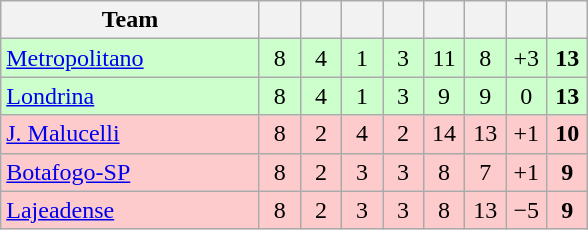<table class="wikitable" style="text-align: center;">
<tr>
<th width=165>Team</th>
<th width=20></th>
<th width=20></th>
<th width=20></th>
<th width=20></th>
<th width=20></th>
<th width=20></th>
<th width=20></th>
<th width=20></th>
</tr>
<tr bgcolor=#ccffcc>
<td align=left> <a href='#'>Metropolitano</a></td>
<td>8</td>
<td>4</td>
<td>1</td>
<td>3</td>
<td>11</td>
<td>8</td>
<td>+3</td>
<td><strong>13</strong></td>
</tr>
<tr bgcolor=#ccffcc>
<td align=left> <a href='#'>Londrina</a></td>
<td>8</td>
<td>4</td>
<td>1</td>
<td>3</td>
<td>9</td>
<td>9</td>
<td>0</td>
<td><strong>13</strong></td>
</tr>
<tr bgcolor=#FDCBCC>
<td align=left> <a href='#'>J. Malucelli</a></td>
<td>8</td>
<td>2</td>
<td>4</td>
<td>2</td>
<td>14</td>
<td>13</td>
<td>+1</td>
<td><strong>10</strong></td>
</tr>
<tr bgcolor=#FDCBCC>
<td align=left> <a href='#'>Botafogo-SP</a></td>
<td>8</td>
<td>2</td>
<td>3</td>
<td>3</td>
<td>8</td>
<td>7</td>
<td>+1</td>
<td><strong>9</strong></td>
</tr>
<tr bgcolor=#FDCBCC>
<td align=left> <a href='#'>Lajeadense</a></td>
<td>8</td>
<td>2</td>
<td>3</td>
<td>3</td>
<td>8</td>
<td>13</td>
<td>−5</td>
<td><strong>9</strong></td>
</tr>
</table>
